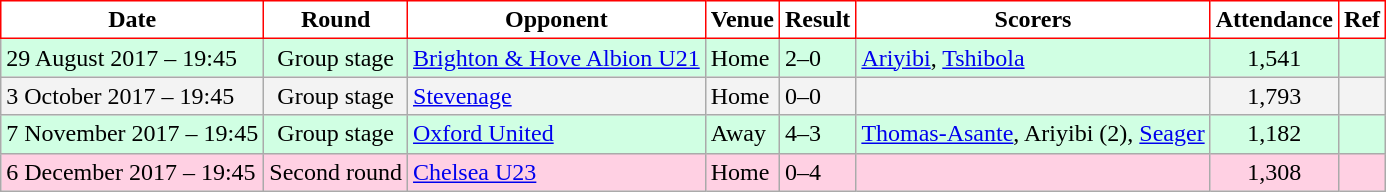<table class="wikitable">
<tr>
<th style="background:#FFFFFF; color:black; border:1px solid red;">Date</th>
<th style="background:#FFFFFF; color:black; border:1px solid red;">Round</th>
<th style="background:#FFFFFF; color:black; border:1px solid red;">Opponent</th>
<th style="background:#FFFFFF; color:black; border:1px solid red;">Venue</th>
<th style="background:#FFFFFF; color:black; border:1px solid red;">Result</th>
<th style="background:#FFFFFF; color:black; border:1px solid red;">Scorers</th>
<th style="background:#FFFFFF; color:black; border:1px solid red;">Attendance</th>
<th style="background:#FFFFFF; color:black; border:1px solid red;">Ref</th>
</tr>
<tr bgcolor = "#d0ffe3">
<td>29 August 2017 – 19:45</td>
<td align="center">Group stage</td>
<td><a href='#'>Brighton & Hove Albion U21</a></td>
<td>Home</td>
<td>2–0</td>
<td><a href='#'>Ariyibi</a>, <a href='#'>Tshibola</a></td>
<td align="center">1,541</td>
<td></td>
</tr>
<tr bgcolor = "#f3f3f3">
<td>3 October 2017 – 19:45</td>
<td align="center">Group stage</td>
<td><a href='#'>Stevenage</a></td>
<td>Home</td>
<td>0–0</td>
<td> </td>
<td align="center">1,793</td>
<td></td>
</tr>
<tr bgcolor = "#d0ffe3">
<td>7 November 2017 – 19:45</td>
<td align="center">Group stage</td>
<td><a href='#'>Oxford United</a></td>
<td>Away</td>
<td>4–3</td>
<td><a href='#'>Thomas-Asante</a>, Ariyibi (2), <a href='#'>Seager</a></td>
<td align="center">1,182</td>
<td></td>
</tr>
<tr bgcolor = "#ffd0e3">
<td>6 December 2017 – 19:45</td>
<td align="center">Second round</td>
<td><a href='#'>Chelsea U23</a></td>
<td>Home</td>
<td>0–4</td>
<td> </td>
<td align="center">1,308</td>
<td></td>
</tr>
</table>
